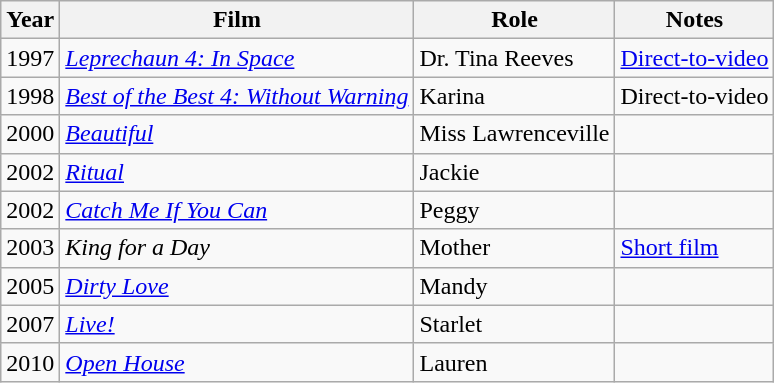<table class="wikitable sortable">
<tr>
<th>Year</th>
<th>Film</th>
<th>Role</th>
<th class="unsortable">Notes</th>
</tr>
<tr>
<td>1997</td>
<td><em><a href='#'>Leprechaun 4: In Space</a></em></td>
<td>Dr. Tina Reeves</td>
<td><a href='#'>Direct-to-video</a></td>
</tr>
<tr>
<td>1998</td>
<td><em><a href='#'>Best of the Best 4: Without Warning</a></em></td>
<td>Karina</td>
<td>Direct-to-video</td>
</tr>
<tr>
<td>2000</td>
<td><em><a href='#'>Beautiful</a></em></td>
<td>Miss Lawrenceville</td>
<td></td>
</tr>
<tr>
<td>2002</td>
<td><em><a href='#'>Ritual</a></em></td>
<td>Jackie</td>
<td></td>
</tr>
<tr>
<td>2002</td>
<td><em><a href='#'>Catch Me If You Can</a></em></td>
<td>Peggy</td>
<td></td>
</tr>
<tr>
<td>2003</td>
<td><em>King for a Day</em></td>
<td>Mother</td>
<td><a href='#'>Short film</a></td>
</tr>
<tr>
<td>2005</td>
<td><em><a href='#'>Dirty Love</a></em></td>
<td>Mandy</td>
<td></td>
</tr>
<tr>
<td>2007</td>
<td><em><a href='#'>Live!</a></em></td>
<td>Starlet</td>
<td></td>
</tr>
<tr>
<td>2010</td>
<td><em><a href='#'>Open House</a></em></td>
<td>Lauren</td>
<td></td>
</tr>
</table>
